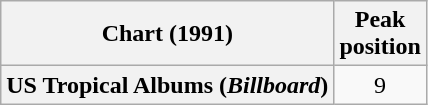<table class="wikitable plainrowheaders ">
<tr>
<th>Chart (1991)</th>
<th>Peak<br>position</th>
</tr>
<tr>
<th scope="row">US Tropical Albums (<em>Billboard</em>)</th>
<td align="center">9</td>
</tr>
</table>
